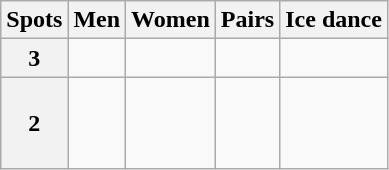<table class="wikitable unsortable" style="text-align:left;">
<tr>
<th scope="col">Spots</th>
<th scope="col">Men</th>
<th scope="col">Women</th>
<th scope="col">Pairs</th>
<th scope="col">Ice dance</th>
</tr>
<tr>
<th scope="row">3</th>
<td valign="top"><br></td>
<td valign="top"><br></td>
<td valign="top"></td>
<td valign="top"><br></td>
</tr>
<tr>
<th scope="row">2</th>
<td valign="top"><br><br><br></td>
<td valign="top"><br><br></td>
<td valign="top"><br><br><br></td>
<td valign="top"><br></td>
</tr>
</table>
